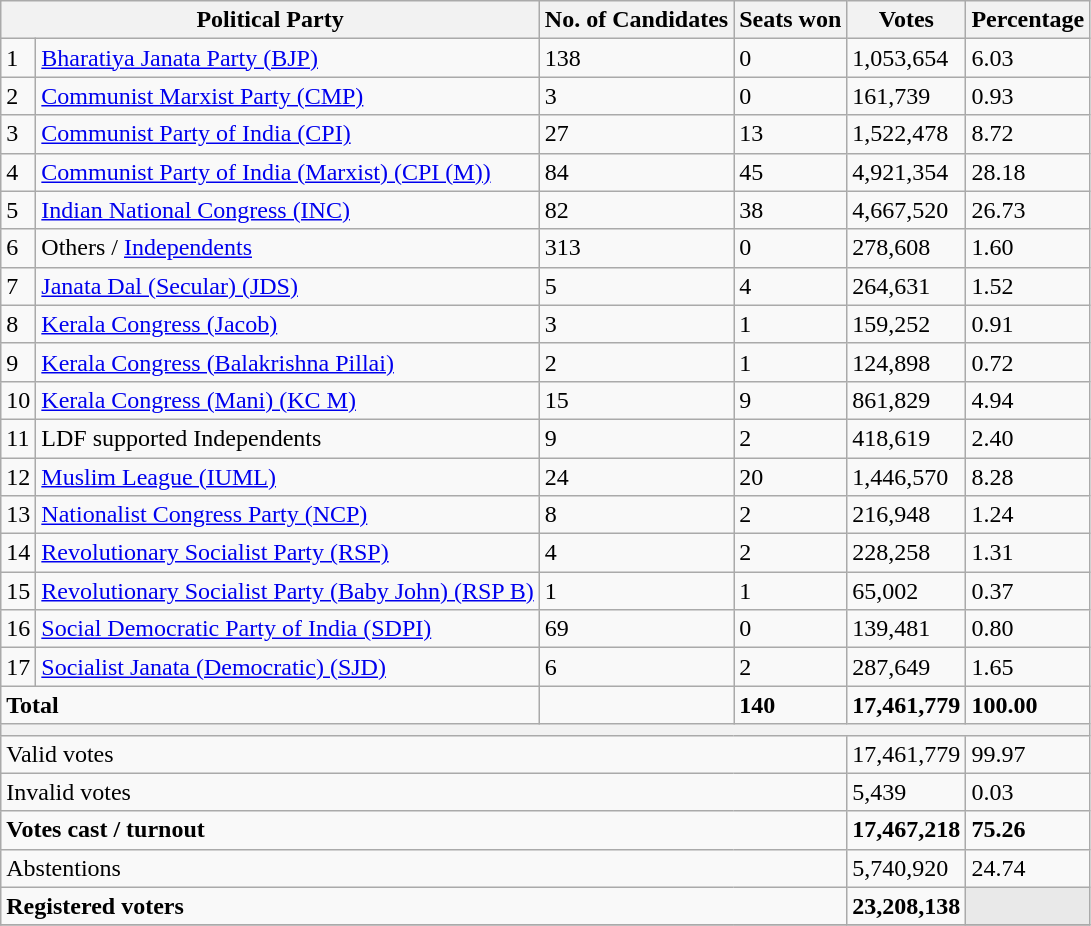<table class="wikitable sortable collapsible">
<tr>
<th scope="col"  colspan='2'>Political Party</th>
<th scope="col" class="unsortable">No. of Candidates</th>
<th scope="col">Seats won</th>
<th scope="col">Votes</th>
<th scope="col">Percentage</th>
</tr>
<tr>
<td>1</td>
<td><a href='#'>Bharatiya Janata Party (BJP)</a></td>
<td>138</td>
<td>0</td>
<td>1,053,654</td>
<td>6.03</td>
</tr>
<tr>
<td>2</td>
<td><a href='#'>Communist Marxist Party (CMP)</a></td>
<td>3</td>
<td>0</td>
<td>161,739</td>
<td>0.93</td>
</tr>
<tr>
<td>3</td>
<td><a href='#'>Communist Party of India (CPI)</a></td>
<td>27</td>
<td>13</td>
<td>1,522,478</td>
<td>8.72</td>
</tr>
<tr>
<td>4</td>
<td><a href='#'>Communist Party of India (Marxist) (CPI (M))</a></td>
<td>84</td>
<td>45</td>
<td>4,921,354</td>
<td>28.18</td>
</tr>
<tr>
<td>5</td>
<td><a href='#'>Indian National Congress (INC)</a></td>
<td>82</td>
<td>38</td>
<td>4,667,520</td>
<td>26.73</td>
</tr>
<tr>
<td>6</td>
<td>Others / <a href='#'>Independents</a></td>
<td>313</td>
<td>0</td>
<td>278,608</td>
<td>1.60</td>
</tr>
<tr>
<td>7</td>
<td><a href='#'>Janata Dal (Secular) (JDS)</a></td>
<td>5</td>
<td>4</td>
<td>264,631</td>
<td>1.52</td>
</tr>
<tr>
<td>8</td>
<td><a href='#'>Kerala Congress (Jacob)</a></td>
<td>3</td>
<td>1</td>
<td>159,252</td>
<td>0.91</td>
</tr>
<tr>
<td>9</td>
<td><a href='#'>Kerala Congress (Balakrishna Pillai)</a></td>
<td>2</td>
<td>1</td>
<td>124,898</td>
<td>0.72</td>
</tr>
<tr>
<td>10</td>
<td><a href='#'>Kerala Congress (Mani) (KC M)</a></td>
<td>15</td>
<td>9</td>
<td>861,829</td>
<td>4.94</td>
</tr>
<tr>
<td>11</td>
<td>LDF supported Independents</td>
<td>9</td>
<td>2</td>
<td>418,619</td>
<td>2.40</td>
</tr>
<tr>
<td>12</td>
<td><a href='#'>Muslim League (IUML)</a></td>
<td>24</td>
<td>20</td>
<td>1,446,570</td>
<td>8.28</td>
</tr>
<tr>
<td>13</td>
<td><a href='#'>Nationalist Congress Party (NCP)</a></td>
<td>8</td>
<td>2</td>
<td>216,948</td>
<td>1.24</td>
</tr>
<tr>
<td>14</td>
<td><a href='#'>Revolutionary Socialist Party (RSP)</a></td>
<td>4</td>
<td>2</td>
<td>228,258</td>
<td>1.31</td>
</tr>
<tr>
<td>15</td>
<td><a href='#'>Revolutionary Socialist Party (Baby John) (RSP B)</a></td>
<td>1</td>
<td>1</td>
<td>65,002</td>
<td>0.37</td>
</tr>
<tr>
<td>16</td>
<td><a href='#'>Social Democratic Party of India (SDPI)</a></td>
<td>69</td>
<td>0</td>
<td>139,481</td>
<td>0.80</td>
</tr>
<tr>
<td>17</td>
<td><a href='#'>Socialist Janata (Democratic) (SJD)</a></td>
<td>6</td>
<td>2</td>
<td>287,649</td>
<td>1.65</td>
</tr>
<tr>
<td colspan="2"><strong>Total</strong></td>
<td><strong> </strong></td>
<td><strong>140</strong></td>
<td><strong>17,461,779</strong></td>
<td><strong>100.00</strong></td>
</tr>
<tr>
<th colspan="9"></th>
</tr>
<tr>
<td style="text-align:left;" colspan="4">Valid votes</td>
<td align="left">17,461,779</td>
<td align="left">99.97</td>
</tr>
<tr>
<td style="text-align:left;" colspan="4">Invalid votes</td>
<td align="left">5,439</td>
<td align="left">0.03</td>
</tr>
<tr>
<td style="text-align:left;" colspan="4"><strong>Votes cast / turnout</strong></td>
<td align="left"><strong>17,467,218</strong></td>
<td align="left"><strong>75.26</strong></td>
</tr>
<tr>
<td style="text-align:left;" colspan="4">Abstentions</td>
<td align="left">5,740,920</td>
<td align="left">24.74</td>
</tr>
<tr>
<td style="text-align:left;" colspan="4"><strong>Registered voters</strong></td>
<td align="left"><strong>23,208,138</strong></td>
<td colspan="1" style="background-color:#E9E9E9"></td>
</tr>
<tr>
</tr>
</table>
